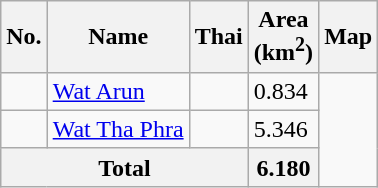<table class="wikitable sortable">
<tr>
<th>No.</th>
<th>Name</th>
<th>Thai</th>
<th>Area<br>(km<sup>2</sup>)</th>
<th>Map</th>
</tr>
<tr>
<td></td>
<td><a href='#'>Wat Arun</a></td>
<td></td>
<td><div>0.834</div></td>
<td rowspan=3></td>
</tr>
<tr>
<td></td>
<td><a href='#'>Wat Tha Phra</a></td>
<td></td>
<td><div>5.346</div></td>
</tr>
<tr>
<th colspan=3>Total</th>
<th><div>6.180</div></th>
</tr>
</table>
